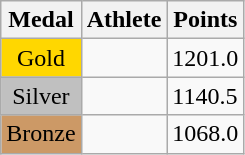<table class="wikitable">
<tr>
<th>Medal</th>
<th>Athlete</th>
<th>Points</th>
</tr>
<tr>
<td style="text-align:center;background-color:gold;">Gold</td>
<td></td>
<td>1201.0</td>
</tr>
<tr>
<td style="text-align:center;background-color:silver;">Silver</td>
<td></td>
<td>1140.5</td>
</tr>
<tr>
<td style="text-align:center;background-color:#CC9966;">Bronze</td>
<td></td>
<td>1068.0</td>
</tr>
</table>
